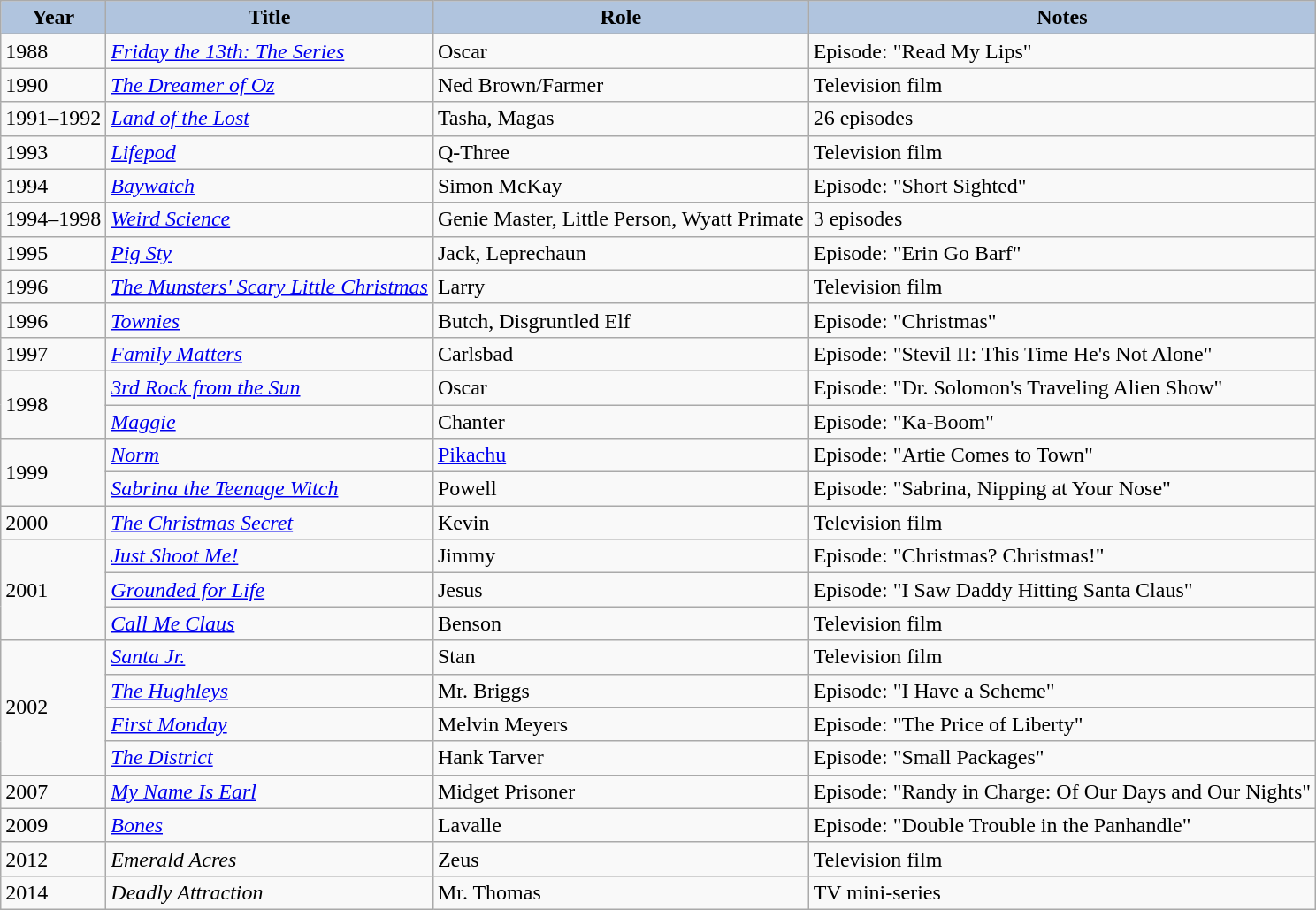<table class="wikitable">
<tr>
<th style="background:#B0C4DE;">Year</th>
<th style="background:#B0C4DE;">Title</th>
<th style="background:#B0C4DE;">Role</th>
<th style="background:#B0C4DE;">Notes</th>
</tr>
<tr>
<td>1988</td>
<td><em><a href='#'>Friday the 13th: The Series</a></em></td>
<td>Oscar</td>
<td>Episode: "Read My Lips"</td>
</tr>
<tr>
<td>1990</td>
<td><em><a href='#'>The Dreamer of Oz</a></em></td>
<td>Ned Brown/Farmer</td>
<td>Television film</td>
</tr>
<tr>
<td>1991–1992</td>
<td><em><a href='#'>Land of the Lost</a></em></td>
<td>Tasha, Magas</td>
<td>26 episodes</td>
</tr>
<tr>
<td>1993</td>
<td><em><a href='#'>Lifepod</a></em></td>
<td>Q-Three</td>
<td>Television film</td>
</tr>
<tr>
<td>1994</td>
<td><em><a href='#'>Baywatch</a></em></td>
<td>Simon McKay</td>
<td>Episode: "Short Sighted"</td>
</tr>
<tr>
<td>1994–1998</td>
<td><em><a href='#'>Weird Science</a></em></td>
<td>Genie Master, Little Person, Wyatt Primate</td>
<td>3 episodes</td>
</tr>
<tr>
<td>1995</td>
<td><em><a href='#'>Pig Sty</a></em></td>
<td>Jack, Leprechaun</td>
<td>Episode: "Erin Go Barf"</td>
</tr>
<tr>
<td>1996</td>
<td><em><a href='#'>The Munsters' Scary Little Christmas</a></em></td>
<td>Larry</td>
<td>Television film</td>
</tr>
<tr>
<td>1996</td>
<td><em><a href='#'>Townies</a></em></td>
<td>Butch, Disgruntled Elf</td>
<td>Episode: "Christmas"</td>
</tr>
<tr>
<td>1997</td>
<td><em><a href='#'>Family Matters</a></em></td>
<td>Carlsbad</td>
<td>Episode: "Stevil II: This Time He's Not Alone"</td>
</tr>
<tr>
<td rowspan="2">1998</td>
<td><em><a href='#'>3rd Rock from the Sun</a></em></td>
<td>Oscar</td>
<td>Episode: "Dr. Solomon's Traveling Alien Show"</td>
</tr>
<tr>
<td><em><a href='#'>Maggie</a></em></td>
<td>Chanter</td>
<td>Episode: "Ka-Boom"</td>
</tr>
<tr>
<td rowspan="2">1999</td>
<td><em><a href='#'>Norm</a></em></td>
<td><a href='#'>Pikachu</a></td>
<td>Episode: "Artie Comes to Town"</td>
</tr>
<tr>
<td><em><a href='#'>Sabrina the Teenage Witch</a></em></td>
<td>Powell</td>
<td>Episode: "Sabrina, Nipping at Your Nose"</td>
</tr>
<tr>
<td>2000</td>
<td><em><a href='#'>The Christmas Secret</a></em></td>
<td>Kevin</td>
<td>Television film</td>
</tr>
<tr>
<td rowspan="3">2001</td>
<td><em><a href='#'>Just Shoot Me!</a></em></td>
<td>Jimmy</td>
<td>Episode: "Christmas? Christmas!"</td>
</tr>
<tr>
<td><em><a href='#'>Grounded for Life</a></em></td>
<td>Jesus</td>
<td>Episode: "I Saw Daddy Hitting Santa Claus"</td>
</tr>
<tr>
<td><em><a href='#'>Call Me Claus</a></em></td>
<td>Benson</td>
<td>Television film</td>
</tr>
<tr>
<td rowspan="4">2002</td>
<td><em><a href='#'>Santa Jr.</a></em></td>
<td>Stan</td>
<td>Television film</td>
</tr>
<tr>
<td><em><a href='#'>The Hughleys</a></em></td>
<td>Mr. Briggs</td>
<td>Episode: "I Have a Scheme"</td>
</tr>
<tr>
<td><em><a href='#'>First Monday</a></em></td>
<td>Melvin Meyers</td>
<td>Episode: "The Price of Liberty"</td>
</tr>
<tr>
<td><em><a href='#'>The District</a></em></td>
<td>Hank Tarver</td>
<td>Episode: "Small Packages"</td>
</tr>
<tr>
<td>2007</td>
<td><em><a href='#'>My Name Is Earl</a></em></td>
<td>Midget Prisoner</td>
<td>Episode: "Randy in Charge: Of Our Days and Our Nights"</td>
</tr>
<tr>
<td>2009</td>
<td><em><a href='#'>Bones</a></em></td>
<td>Lavalle</td>
<td>Episode: "Double Trouble in the Panhandle"</td>
</tr>
<tr>
<td>2012</td>
<td><em>Emerald Acres</em></td>
<td>Zeus</td>
<td>Television film</td>
</tr>
<tr>
<td>2014</td>
<td><em>Deadly Attraction</em></td>
<td>Mr. Thomas</td>
<td>TV mini-series</td>
</tr>
</table>
